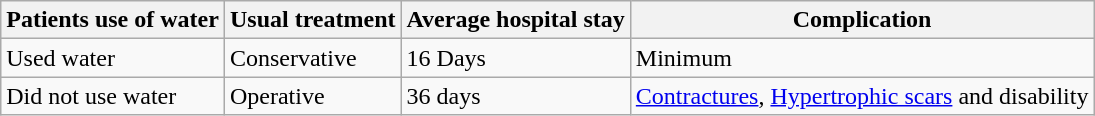<table class="wikitable">
<tr>
<th>Patients use of water</th>
<th>Usual treatment</th>
<th>Average hospital stay</th>
<th>Complication</th>
</tr>
<tr>
<td>Used water</td>
<td>Conservative</td>
<td>16 Days</td>
<td>Minimum</td>
</tr>
<tr>
<td>Did not use water</td>
<td>Operative</td>
<td>36 days</td>
<td><a href='#'>Contractures</a>, <a href='#'>Hypertrophic scars</a> and disability</td>
</tr>
</table>
